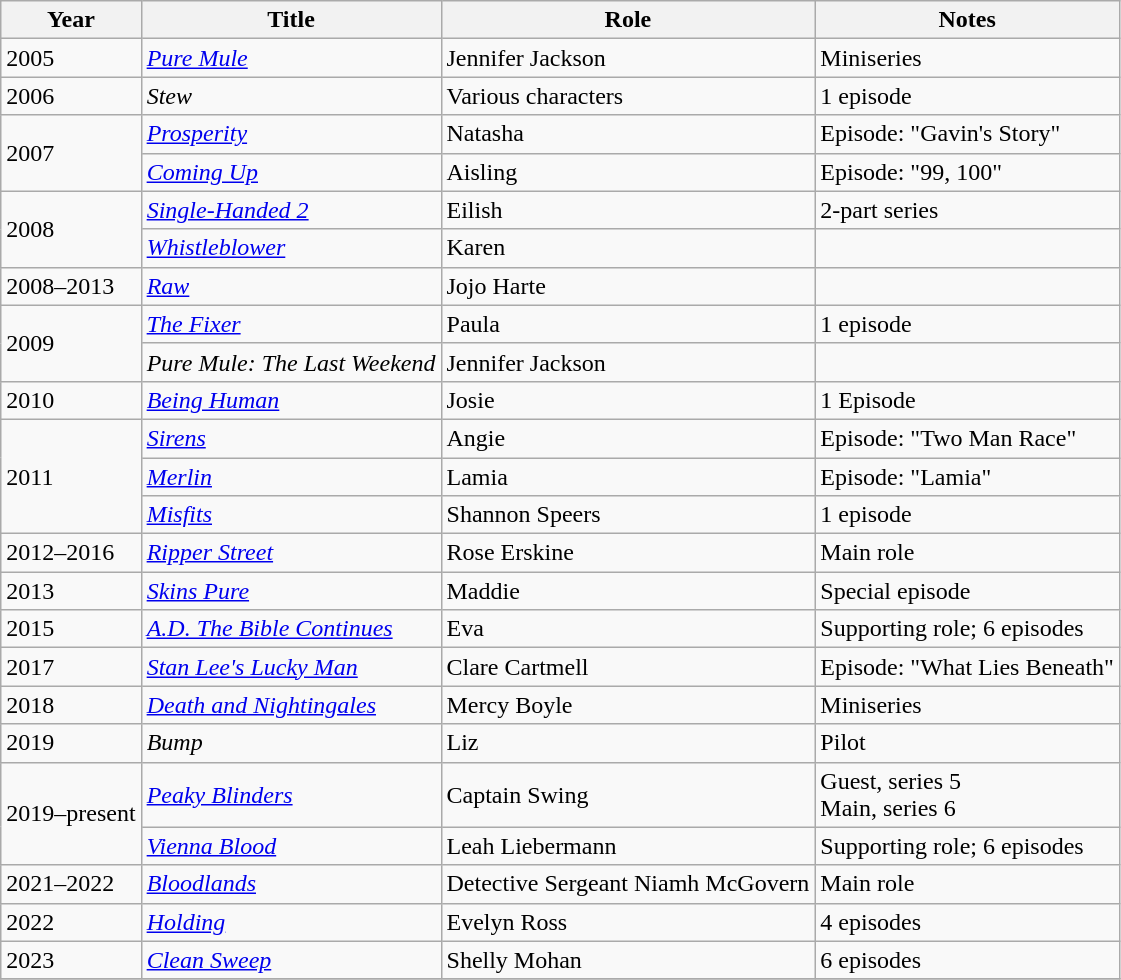<table class="wikitable sortable">
<tr>
<th>Year</th>
<th>Title</th>
<th>Role</th>
<th class="unsortable">Notes</th>
</tr>
<tr>
<td>2005</td>
<td><em><a href='#'>Pure Mule</a></em></td>
<td>Jennifer Jackson</td>
<td>Miniseries</td>
</tr>
<tr>
<td>2006</td>
<td><em>Stew</em></td>
<td>Various characters</td>
<td>1 episode</td>
</tr>
<tr>
<td rowspan=2>2007</td>
<td><em><a href='#'>Prosperity</a></em></td>
<td>Natasha</td>
<td>Episode: "Gavin's Story"</td>
</tr>
<tr>
<td><em><a href='#'>Coming Up</a></em></td>
<td>Aisling</td>
<td>Episode: "99, 100"</td>
</tr>
<tr>
<td rowspan=2>2008</td>
<td><em><a href='#'>Single-Handed 2</a></em></td>
<td>Eilish</td>
<td>2-part series</td>
</tr>
<tr>
<td><em><a href='#'>Whistleblower</a></em></td>
<td>Karen</td>
<td></td>
</tr>
<tr>
<td>2008–2013</td>
<td><em><a href='#'>Raw</a></em></td>
<td>Jojo Harte</td>
<td></td>
</tr>
<tr>
<td rowspan=2>2009</td>
<td><em><a href='#'>The Fixer</a></em></td>
<td>Paula</td>
<td>1 episode</td>
</tr>
<tr>
<td><em>Pure Mule: The Last Weekend</em></td>
<td>Jennifer Jackson</td>
<td></td>
</tr>
<tr>
<td>2010</td>
<td><em><a href='#'>Being Human</a></em></td>
<td>Josie</td>
<td>1 Episode</td>
</tr>
<tr>
<td rowspan=3>2011</td>
<td><em><a href='#'>Sirens</a></em></td>
<td>Angie</td>
<td>Episode: "Two Man Race"</td>
</tr>
<tr>
<td><em><a href='#'>Merlin</a></em></td>
<td>Lamia</td>
<td>Episode: "Lamia"</td>
</tr>
<tr>
<td><em><a href='#'>Misfits</a></em></td>
<td>Shannon Speers</td>
<td>1 episode</td>
</tr>
<tr>
<td>2012–2016</td>
<td><em><a href='#'>Ripper Street</a></em></td>
<td>Rose Erskine</td>
<td>Main role</td>
</tr>
<tr>
<td>2013</td>
<td><em><a href='#'>Skins Pure</a></em></td>
<td>Maddie</td>
<td>Special episode</td>
</tr>
<tr>
<td>2015</td>
<td><em><a href='#'>A.D. The Bible Continues</a></em></td>
<td>Eva</td>
<td>Supporting role; 6 episodes</td>
</tr>
<tr>
<td>2017</td>
<td><em><a href='#'>Stan Lee's Lucky Man</a></em></td>
<td>Clare Cartmell</td>
<td>Episode: "What Lies Beneath"</td>
</tr>
<tr>
<td>2018</td>
<td><em><a href='#'>Death and Nightingales</a></em></td>
<td>Mercy Boyle</td>
<td>Miniseries</td>
</tr>
<tr>
<td>2019</td>
<td><em>Bump</em></td>
<td>Liz</td>
<td>Pilot</td>
</tr>
<tr>
<td rowspan=2>2019–present</td>
<td><em><a href='#'>Peaky Blinders</a></em></td>
<td>Captain Swing</td>
<td>Guest, series 5<br>Main, series 6</td>
</tr>
<tr>
<td><em><a href='#'>Vienna Blood</a></em></td>
<td>Leah Liebermann</td>
<td>Supporting role; 6 episodes</td>
</tr>
<tr>
<td>2021–2022</td>
<td><em><a href='#'>Bloodlands</a></em></td>
<td>Detective Sergeant Niamh McGovern</td>
<td>Main role</td>
</tr>
<tr>
<td>2022</td>
<td><em><a href='#'>Holding</a></em></td>
<td>Evelyn Ross</td>
<td>4 episodes</td>
</tr>
<tr>
<td>2023</td>
<td><em><a href='#'>Clean Sweep</a></em></td>
<td>Shelly Mohan</td>
<td>6 episodes</td>
</tr>
<tr>
</tr>
</table>
